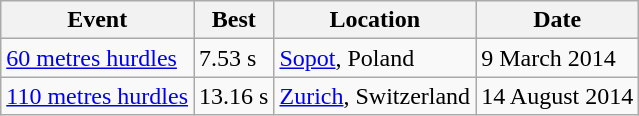<table class="wikitable">
<tr>
<th>Event</th>
<th>Best</th>
<th>Location</th>
<th>Date</th>
</tr>
<tr>
<td><a href='#'>60 metres hurdles</a></td>
<td>7.53 s</td>
<td><a href='#'>Sopot</a>, Poland</td>
<td>9 March 2014</td>
</tr>
<tr>
<td><a href='#'>110 metres hurdles</a></td>
<td>13.16 s</td>
<td><a href='#'>Zurich</a>, Switzerland</td>
<td>14 August 2014</td>
</tr>
</table>
